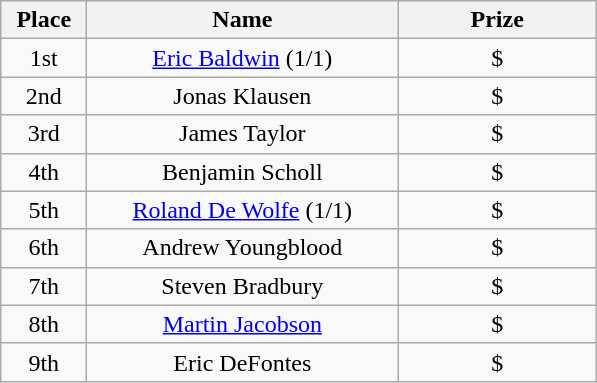<table class="wikitable">
<tr>
<th width="50">Place</th>
<th width="200">Name</th>
<th width="125">Prize</th>
</tr>
<tr>
<td align = "center">1st</td>
<td align = "center"><a href='#'>Eric Baldwin</a> (1/1)</td>
<td align = "center">$</td>
</tr>
<tr>
<td align = "center">2nd</td>
<td align = "center">Jonas Klausen</td>
<td align = "center">$</td>
</tr>
<tr>
<td align = "center">3rd</td>
<td align = "center">James Taylor</td>
<td align = "center">$</td>
</tr>
<tr>
<td align = "center">4th</td>
<td align = "center">Benjamin Scholl</td>
<td align = "center">$</td>
</tr>
<tr>
<td align = "center">5th</td>
<td align = "center"><a href='#'>Roland De Wolfe</a> (1/1)</td>
<td align = "center">$</td>
</tr>
<tr>
<td align = "center">6th</td>
<td align = "center">Andrew Youngblood</td>
<td align = "center">$</td>
</tr>
<tr>
<td align = "center">7th</td>
<td align = "center">Steven Bradbury</td>
<td align = "center">$</td>
</tr>
<tr>
<td align = "center">8th</td>
<td align = "center"><a href='#'>Martin Jacobson</a></td>
<td align = "center">$</td>
</tr>
<tr>
<td align = "center">9th</td>
<td align = "center">Eric DeFontes</td>
<td align = "center">$</td>
</tr>
</table>
